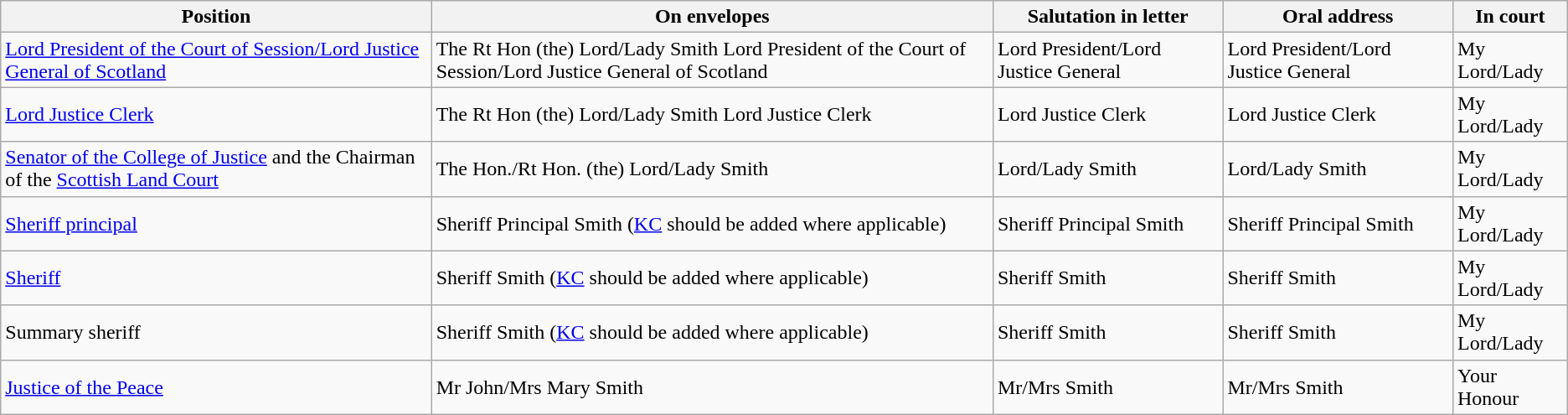<table class="wikitable">
<tr>
<th width=27.5%>Position</th>
<th>On envelopes</th>
<th>Salutation in letter</th>
<th>Oral address</th>
<th>In court</th>
</tr>
<tr>
<td><a href='#'>Lord President of the Court of Session/Lord Justice General of Scotland</a></td>
<td>The Rt Hon (the) Lord/Lady Smith Lord President of the Court of Session/Lord Justice General of Scotland</td>
<td>Lord President/Lord Justice General</td>
<td>Lord President/Lord Justice General</td>
<td>My Lord/Lady</td>
</tr>
<tr>
<td><a href='#'>Lord Justice Clerk</a></td>
<td>The Rt Hon (the) Lord/Lady Smith Lord Justice Clerk</td>
<td>Lord Justice Clerk</td>
<td>Lord Justice Clerk</td>
<td>My Lord/Lady</td>
</tr>
<tr>
<td><a href='#'>Senator of the College of Justice</a> and the Chairman of the <a href='#'>Scottish Land Court</a></td>
<td>The Hon./Rt Hon. (the) Lord/Lady Smith</td>
<td>Lord/Lady Smith</td>
<td>Lord/Lady Smith</td>
<td>My Lord/Lady</td>
</tr>
<tr>
<td><a href='#'>Sheriff principal</a></td>
<td>Sheriff Principal Smith (<a href='#'>KC</a> should be added where applicable)</td>
<td>Sheriff Principal Smith</td>
<td>Sheriff Principal Smith</td>
<td>My Lord/Lady</td>
</tr>
<tr>
<td><a href='#'>Sheriff</a></td>
<td>Sheriff Smith (<a href='#'>KC</a> should be added where applicable)</td>
<td>Sheriff Smith</td>
<td>Sheriff Smith</td>
<td>My Lord/Lady</td>
</tr>
<tr>
<td>Summary sheriff</td>
<td>Sheriff Smith (<a href='#'>KC</a> should be added where applicable)</td>
<td>Sheriff Smith</td>
<td>Sheriff Smith</td>
<td>My Lord/Lady</td>
</tr>
<tr>
<td><a href='#'>Justice of the Peace</a></td>
<td>Mr John/Mrs Mary Smith</td>
<td>Mr/Mrs Smith</td>
<td>Mr/Mrs Smith</td>
<td>Your Honour</td>
</tr>
</table>
